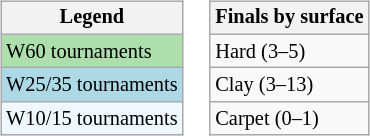<table>
<tr valign=top>
<td><br><table class="wikitable" style="font-size:85%">
<tr>
<th>Legend</th>
</tr>
<tr style="background:#addfad;">
<td>W60 tournaments</td>
</tr>
<tr style="background:lightblue;">
<td>W25/35 tournaments</td>
</tr>
<tr style="background:#f0f8ff;">
<td>W10/15 tournaments</td>
</tr>
</table>
</td>
<td><br><table class="wikitable" style="font-size:85%">
<tr>
<th>Finals by surface</th>
</tr>
<tr>
<td>Hard (3–5)</td>
</tr>
<tr>
<td>Clay (3–13)</td>
</tr>
<tr>
<td>Carpet (0–1)</td>
</tr>
</table>
</td>
</tr>
</table>
